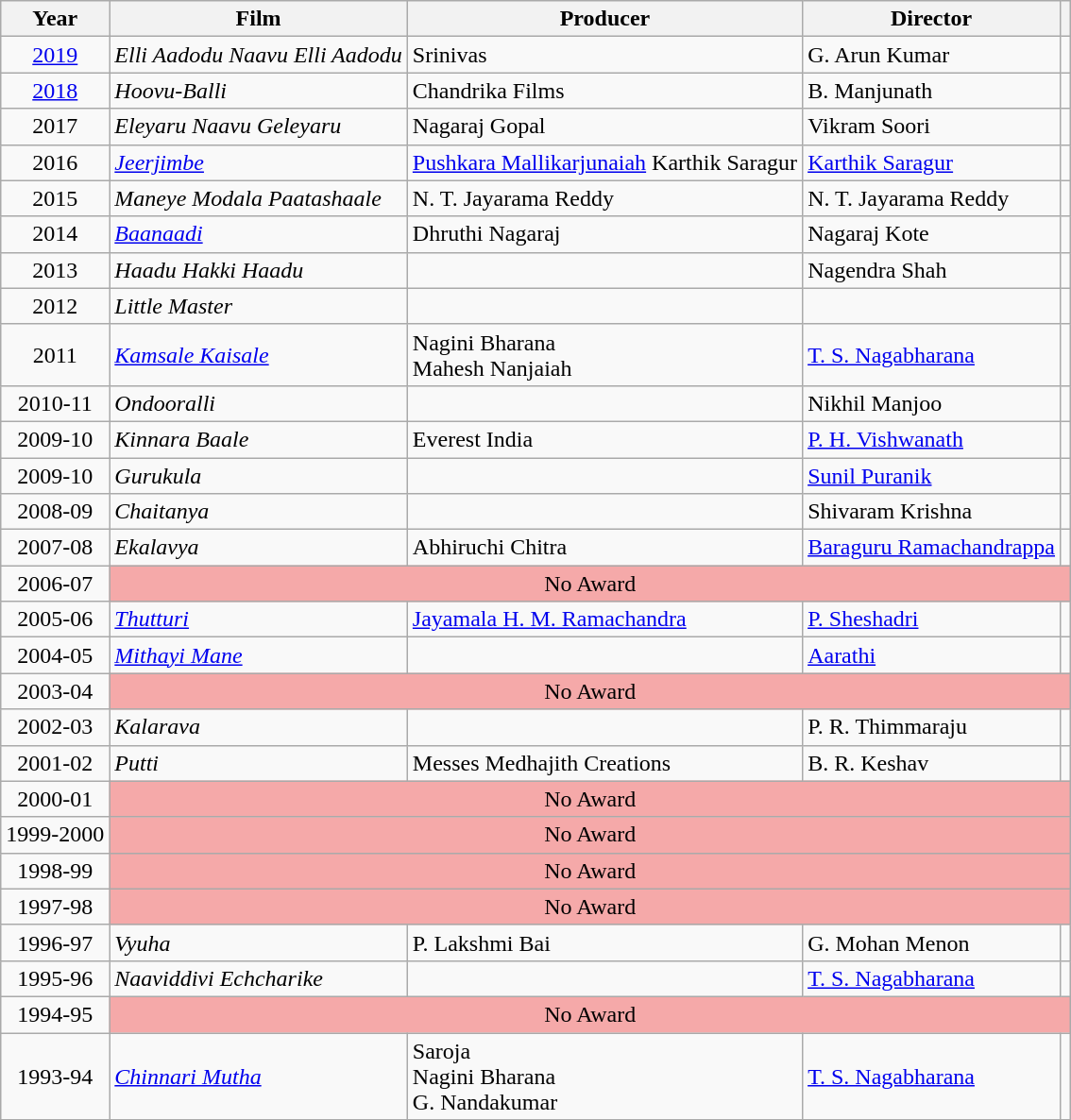<table class="wikitable sortable">
<tr>
<th>Year</th>
<th>Film</th>
<th>Producer</th>
<th>Director</th>
<th></th>
</tr>
<tr>
<td align="center"><a href='#'>2019</a></td>
<td><em>Elli Aadodu Naavu Elli Aadodu</em></td>
<td>Srinivas</td>
<td>G. Arun Kumar</td>
<td></td>
</tr>
<tr>
<td align="center"><a href='#'>2018</a></td>
<td><em>Hoovu-Balli</em></td>
<td>Chandrika Films</td>
<td>B. Manjunath</td>
<td></td>
</tr>
<tr>
<td align="center">2017</td>
<td><em>Eleyaru Naavu Geleyaru</em></td>
<td>Nagaraj Gopal</td>
<td>Vikram Soori</td>
<td></td>
</tr>
<tr>
<td align="center">2016</td>
<td><em><a href='#'>Jeerjimbe</a></em></td>
<td><a href='#'>Pushkara Mallikarjunaiah</a> Karthik Saragur</td>
<td><a href='#'>Karthik Saragur</a></td>
<td></td>
</tr>
<tr>
<td align="center">2015</td>
<td><em>Maneye Modala Paatashaale</em></td>
<td>N. T. Jayarama Reddy</td>
<td>N. T. Jayarama Reddy</td>
<td></td>
</tr>
<tr>
<td align="center">2014</td>
<td><em><a href='#'>Baanaadi</a></em></td>
<td>Dhruthi Nagaraj</td>
<td>Nagaraj Kote</td>
<td></td>
</tr>
<tr>
<td align="center">2013</td>
<td><em>Haadu Hakki Haadu</em></td>
<td></td>
<td>Nagendra Shah</td>
<td></td>
</tr>
<tr>
<td align="center">2012</td>
<td><em>Little Master</em></td>
<td></td>
<td></td>
<td></td>
</tr>
<tr>
<td align="center">2011</td>
<td><em><a href='#'>Kamsale Kaisale</a></em></td>
<td> Nagini Bharana <br> Mahesh Nanjaiah</td>
<td><a href='#'>T. S. Nagabharana</a></td>
<td></td>
</tr>
<tr>
<td align="center">2010-11</td>
<td><em>Ondooralli</em></td>
<td></td>
<td>Nikhil Manjoo</td>
<td></td>
</tr>
<tr>
<td align="center">2009-10</td>
<td><em>Kinnara Baale</em></td>
<td>Everest India</td>
<td><a href='#'>P. H. Vishwanath</a></td>
<td></td>
</tr>
<tr>
<td align="center">2009-10</td>
<td><em>Gurukula</em></td>
<td></td>
<td><a href='#'>Sunil Puranik</a></td>
<td></td>
</tr>
<tr>
<td align="center">2008-09</td>
<td><em>Chaitanya</em></td>
<td></td>
<td>Shivaram Krishna</td>
<td></td>
</tr>
<tr>
<td align="center">2007-08</td>
<td><em>Ekalavya</em></td>
<td>Abhiruchi Chitra</td>
<td><a href='#'>Baraguru Ramachandrappa</a></td>
<td></td>
</tr>
<tr>
<td align="center">2006-07</td>
<td bgcolor="#F5A9A9" align="center" colspan="5">No Award</td>
</tr>
<tr>
<td align="center">2005-06</td>
<td><em><a href='#'>Thutturi</a></em></td>
<td><a href='#'>Jayamala H. M. Ramachandra</a></td>
<td><a href='#'>P. Sheshadri</a></td>
<td></td>
</tr>
<tr>
<td align="center">2004-05</td>
<td><em><a href='#'>Mithayi Mane</a></em></td>
<td></td>
<td><a href='#'>Aarathi</a></td>
<td></td>
</tr>
<tr>
<td align="center">2003-04</td>
<td bgcolor="#F5A9A9" align="center" colspan="5">No Award</td>
</tr>
<tr>
<td align="center">2002-03</td>
<td><em>Kalarava</em></td>
<td></td>
<td>P. R. Thimmaraju</td>
<td></td>
</tr>
<tr>
<td align="center">2001-02</td>
<td><em>Putti</em></td>
<td>Messes Medhajith Creations</td>
<td>B. R. Keshav</td>
<td></td>
</tr>
<tr>
<td align="center">2000-01</td>
<td bgcolor="#F5A9A9" align="center" colspan="5">No Award</td>
</tr>
<tr>
<td align="center">1999-2000</td>
<td bgcolor="#F5A9A9" align="center" colspan="5">No Award</td>
</tr>
<tr>
<td align="center">1998-99</td>
<td bgcolor="#F5A9A9" align="center" colspan="5">No Award</td>
</tr>
<tr>
<td align="center">1997-98</td>
<td bgcolor="#F5A9A9" align="center" colspan="5">No Award</td>
</tr>
<tr>
<td align="center">1996-97</td>
<td><em>Vyuha</em></td>
<td>P. Lakshmi Bai</td>
<td>G. Mohan Menon</td>
<td></td>
</tr>
<tr>
<td align="center">1995-96</td>
<td><em>Naaviddivi Echcharike</em></td>
<td></td>
<td><a href='#'>T. S. Nagabharana</a></td>
<td></td>
</tr>
<tr>
<td align="center">1994-95</td>
<td bgcolor="#F5A9A9" align="center" colspan="5">No Award</td>
</tr>
<tr>
<td align="center">1993-94</td>
<td><em><a href='#'>Chinnari Mutha</a></em></td>
<td>Saroja<br> Nagini Bharana <br> G. Nandakumar</td>
<td><a href='#'>T. S. Nagabharana</a></td>
<td></td>
</tr>
<tr>
</tr>
</table>
